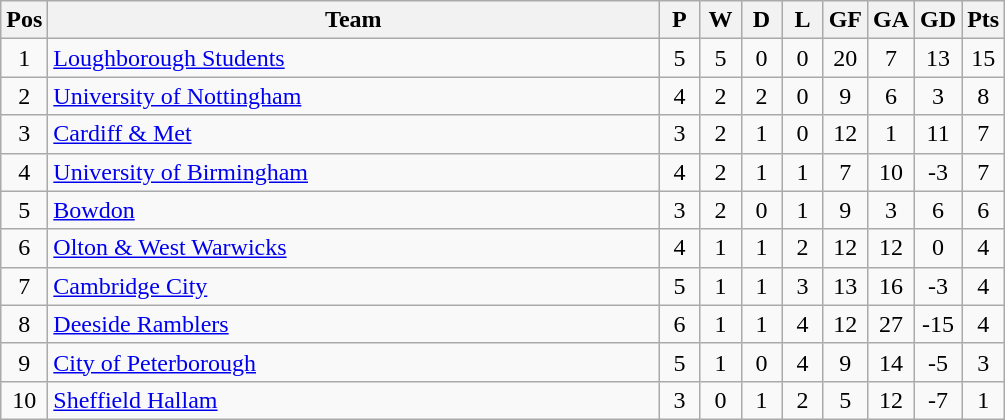<table class="wikitable" style="font-size: 100%">
<tr>
<th width=20>Pos</th>
<th width=400>Team</th>
<th width=20>P</th>
<th width=20>W</th>
<th width=20>D</th>
<th width=20>L</th>
<th width=20>GF</th>
<th width=20>GA</th>
<th width=20>GD</th>
<th width=20>Pts</th>
</tr>
<tr align=center>
<td>1</td>
<td align="left"><a href='#'>Loughborough Students</a></td>
<td>5</td>
<td>5</td>
<td>0</td>
<td>0</td>
<td>20</td>
<td>7</td>
<td>13</td>
<td>15</td>
</tr>
<tr align=center>
<td>2</td>
<td align="left"><a href='#'>University of Nottingham</a></td>
<td>4</td>
<td>2</td>
<td>2</td>
<td>0</td>
<td>9</td>
<td>6</td>
<td>3</td>
<td>8</td>
</tr>
<tr align=center>
<td>3</td>
<td align="left"><a href='#'>Cardiff & Met</a></td>
<td>3</td>
<td>2</td>
<td>1</td>
<td>0</td>
<td>12</td>
<td>1</td>
<td>11</td>
<td>7</td>
</tr>
<tr align=center>
<td>4</td>
<td align="left"><a href='#'>University of Birmingham</a></td>
<td>4</td>
<td>2</td>
<td>1</td>
<td>1</td>
<td>7</td>
<td>10</td>
<td>-3</td>
<td>7</td>
</tr>
<tr align=center>
<td>5</td>
<td align="left"><a href='#'>Bowdon</a></td>
<td>3</td>
<td>2</td>
<td>0</td>
<td>1</td>
<td>9</td>
<td>3</td>
<td>6</td>
<td>6</td>
</tr>
<tr align=center>
<td>6</td>
<td align="left"><a href='#'>Olton & West Warwicks</a></td>
<td>4</td>
<td>1</td>
<td>1</td>
<td>2</td>
<td>12</td>
<td>12</td>
<td>0</td>
<td>4</td>
</tr>
<tr align=center>
<td>7</td>
<td align="left"><a href='#'>Cambridge City</a></td>
<td>5</td>
<td>1</td>
<td>1</td>
<td>3</td>
<td>13</td>
<td>16</td>
<td>-3</td>
<td>4</td>
</tr>
<tr align=center>
<td>8</td>
<td align="left"><a href='#'>Deeside Ramblers</a></td>
<td>6</td>
<td>1</td>
<td>1</td>
<td>4</td>
<td>12</td>
<td>27</td>
<td>-15</td>
<td>4</td>
</tr>
<tr align=center>
<td>9</td>
<td align="left"><a href='#'>City of Peterborough</a></td>
<td>5</td>
<td>1</td>
<td>0</td>
<td>4</td>
<td>9</td>
<td>14</td>
<td>-5</td>
<td>3</td>
</tr>
<tr align=center>
<td>10</td>
<td align="left"><a href='#'>Sheffield Hallam</a></td>
<td>3</td>
<td>0</td>
<td>1</td>
<td>2</td>
<td>5</td>
<td>12</td>
<td>-7</td>
<td>1</td>
</tr>
</table>
